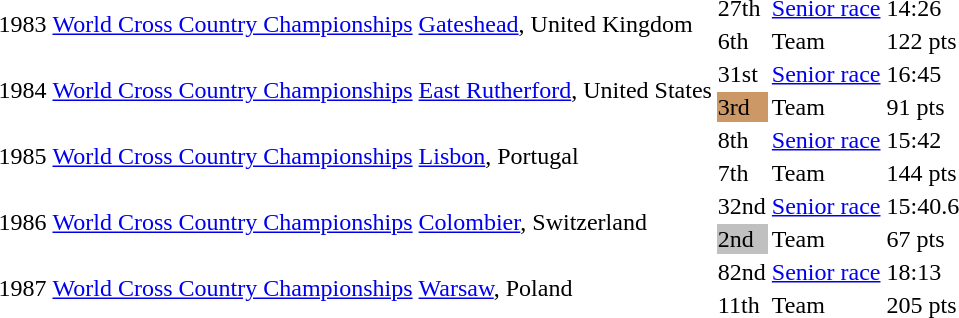<table>
<tr>
<td rowspan=2>1983</td>
<td rowspan=2><a href='#'>World Cross Country Championships</a></td>
<td rowspan=2><a href='#'>Gateshead</a>, United Kingdom</td>
<td>27th</td>
<td><a href='#'>Senior race</a></td>
<td>14:26</td>
</tr>
<tr>
<td>6th</td>
<td>Team</td>
<td>122 pts</td>
</tr>
<tr>
<td rowspan=2>1984</td>
<td rowspan=2><a href='#'>World Cross Country Championships</a></td>
<td rowspan=2><a href='#'>East Rutherford</a>, United States</td>
<td>31st</td>
<td><a href='#'>Senior race</a></td>
<td>16:45</td>
</tr>
<tr>
<td bgcolor=cc9966>3rd</td>
<td>Team</td>
<td>91 pts</td>
</tr>
<tr>
<td rowspan=2>1985</td>
<td rowspan=2><a href='#'>World Cross Country Championships</a></td>
<td rowspan=2><a href='#'>Lisbon</a>, Portugal</td>
<td>8th</td>
<td><a href='#'>Senior race</a></td>
<td>15:42</td>
</tr>
<tr>
<td>7th</td>
<td>Team</td>
<td>144 pts</td>
</tr>
<tr>
<td rowspan=2>1986</td>
<td rowspan=2><a href='#'>World Cross Country Championships</a></td>
<td rowspan=2><a href='#'>Colombier</a>, Switzerland</td>
<td>32nd</td>
<td><a href='#'>Senior race</a></td>
<td>15:40.6</td>
</tr>
<tr>
<td bgcolor=silver>2nd</td>
<td>Team</td>
<td>67 pts</td>
</tr>
<tr>
<td rowspan=2>1987</td>
<td rowspan=2><a href='#'>World Cross Country Championships</a></td>
<td rowspan=2><a href='#'>Warsaw</a>, Poland</td>
<td>82nd</td>
<td><a href='#'>Senior race</a></td>
<td>18:13</td>
</tr>
<tr>
<td>11th</td>
<td>Team</td>
<td>205 pts</td>
</tr>
</table>
